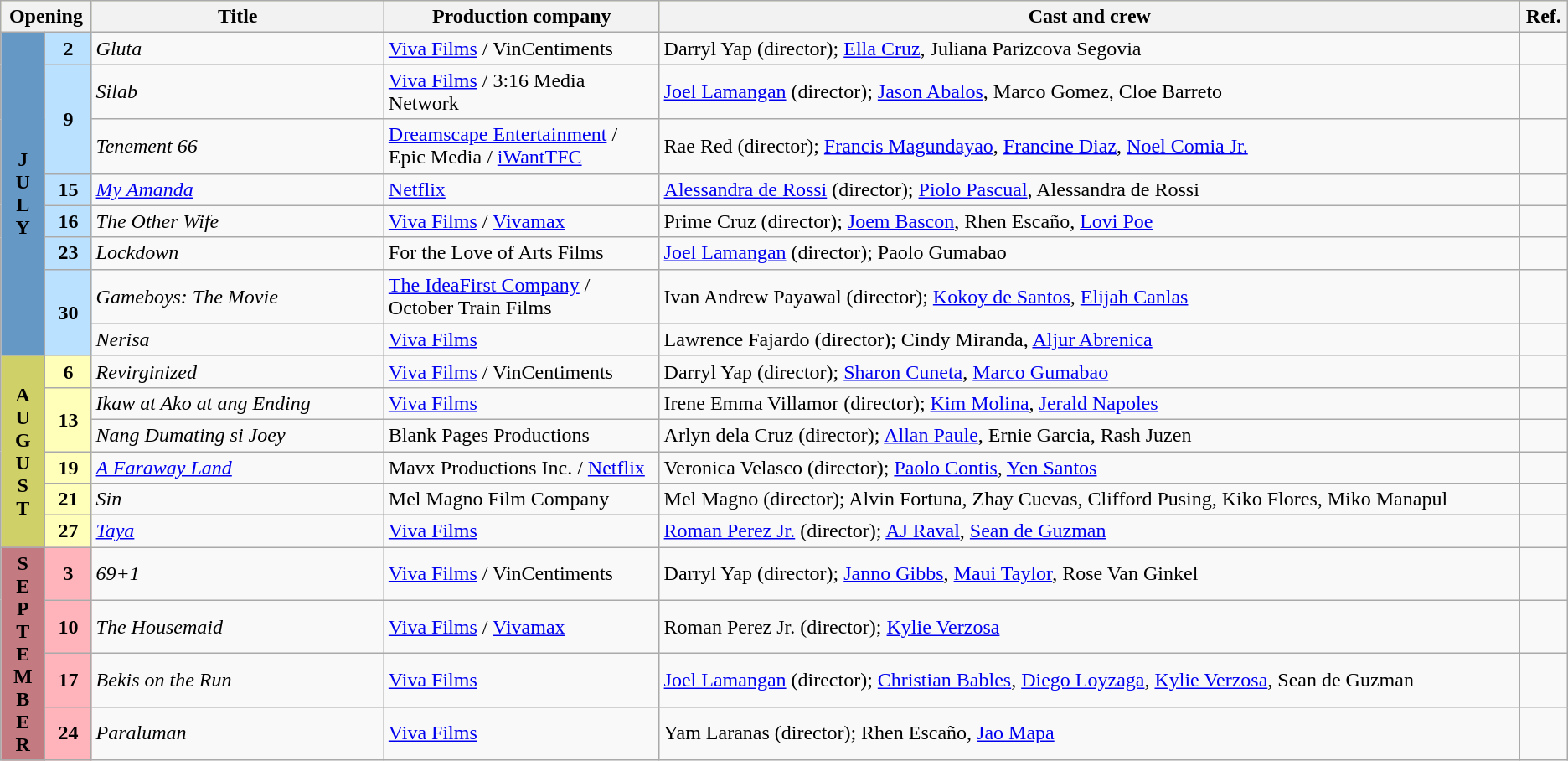<table class="wikitable sortable">
<tr style="background:#ffffba; text-align:center;">
<th colspan="2" style="width:05%">Opening</th>
<th style="width:17%">Title</th>
<th style="width:16%">Production company</th>
<th style="width:50%">Cast and crew</th>
<th style="width:02%">Ref.</th>
</tr>
<tr>
<td rowspan="8" style="text-align:center; background:#6698c6"><strong>J<br>U<br>L<br>Y</strong></td>
<td style="text-align:center; background:#bae1ff;"><strong>2</strong></td>
<td><em>Gluta</em></td>
<td><a href='#'>Viva Films</a> / VinCentiments</td>
<td>Darryl Yap (director); <a href='#'>Ella Cruz</a>, Juliana Parizcova Segovia</td>
<td></td>
</tr>
<tr>
<td rowspan="2" style="text-align:center; background:#bae1ff;"><strong>9</strong></td>
<td><em>Silab</em></td>
<td><a href='#'>Viva Films</a> / 3:16 Media Network</td>
<td><a href='#'>Joel Lamangan</a> (director); <a href='#'>Jason Abalos</a>, Marco Gomez, Cloe Barreto</td>
<td></td>
</tr>
<tr>
<td><em>Tenement 66 </em></td>
<td><a href='#'>Dreamscape Entertainment</a> / Epic Media / <a href='#'>iWantTFC</a></td>
<td>Rae Red (director); <a href='#'>Francis Magundayao</a>, <a href='#'>Francine Diaz</a>, <a href='#'>Noel Comia Jr.</a></td>
<td></td>
</tr>
<tr>
<td style="text-align:center; background:#bae1ff;"><strong>15</strong></td>
<td><em><a href='#'>My Amanda</a></em></td>
<td><a href='#'>Netflix</a></td>
<td><a href='#'>Alessandra de Rossi</a> (director); <a href='#'>Piolo Pascual</a>, Alessandra de Rossi</td>
<td></td>
</tr>
<tr>
<td style="text-align:center; background:#bae1ff;"><strong>16</strong></td>
<td><em>The Other Wife</em></td>
<td><a href='#'>Viva Films</a> / <a href='#'>Vivamax</a></td>
<td>Prime Cruz (director); <a href='#'>Joem Bascon</a>, Rhen Escaño, <a href='#'>Lovi Poe</a></td>
<td></td>
</tr>
<tr>
<td style="text-align:center; background:#bae1ff;"><strong>23</strong></td>
<td><em>Lockdown</em></td>
<td>For the Love of Arts Films</td>
<td><a href='#'>Joel Lamangan</a> (director); Paolo Gumabao</td>
<td></td>
</tr>
<tr>
<td rowspan="2" style="text-align:center; background:#bae1ff;"><strong>30</strong></td>
<td><em>Gameboys: The Movie</em></td>
<td><a href='#'>The IdeaFirst Company</a> / October Train Films</td>
<td>Ivan Andrew Payawal (director); <a href='#'>Kokoy de Santos</a>, <a href='#'>Elijah Canlas</a></td>
<td></td>
</tr>
<tr>
<td><em>Nerisa</em></td>
<td><a href='#'>Viva Films</a></td>
<td>Lawrence Fajardo (director); Cindy Miranda, <a href='#'>Aljur Abrenica</a></td>
<td></td>
</tr>
<tr>
<td rowspan="6" style="text-align:center; background:#d0d069"><strong>A<br>U<br>G<br>U<br>S<br>T</strong></td>
<td style="text-align:center; background:#ffffba;"><strong>6</strong></td>
<td><em>Revirginized</em></td>
<td><a href='#'>Viva Films</a> / VinCentiments</td>
<td>Darryl Yap (director); <a href='#'>Sharon Cuneta</a>, <a href='#'>Marco Gumabao</a></td>
<td></td>
</tr>
<tr>
<td rowspan="2" style="text-align:center; background:#ffffba;"><strong>13</strong></td>
<td><em>Ikaw at Ako at ang Ending</em></td>
<td><a href='#'>Viva Films</a></td>
<td>Irene Emma Villamor (director); <a href='#'>Kim Molina</a>, <a href='#'>Jerald Napoles</a></td>
<td></td>
</tr>
<tr>
<td><em>Nang Dumating si Joey</em></td>
<td>Blank Pages Productions</td>
<td>Arlyn dela Cruz (director); <a href='#'>Allan Paule</a>, Ernie Garcia, Rash Juzen</td>
<td></td>
</tr>
<tr>
<td style="text-align:center; background:#ffffba;"><strong>19</strong></td>
<td><em><a href='#'>A Faraway Land</a></em></td>
<td>Mavx Productions Inc. / <a href='#'>Netflix</a></td>
<td>Veronica Velasco (director); <a href='#'>Paolo Contis</a>, <a href='#'>Yen Santos</a></td>
<td></td>
</tr>
<tr>
<td style="text-align:center; background:#ffffba;"><strong>21</strong></td>
<td><em>Sin</em></td>
<td>Mel Magno Film Company</td>
<td>Mel Magno (director); Alvin Fortuna, Zhay Cuevas, Clifford Pusing, Kiko Flores, Miko Manapul</td>
<td></td>
</tr>
<tr>
<td style="text-align:center; background:#ffffba;"><strong>27</strong></td>
<td><em><a href='#'>Taya</a></em></td>
<td><a href='#'>Viva Films</a></td>
<td><a href='#'>Roman Perez Jr.</a> (director); <a href='#'>AJ Raval</a>, <a href='#'>Sean de Guzman</a></td>
<td></td>
</tr>
<tr>
<th rowspan="4" style="text-align:center; background:#c47a81"><strong>S<br>E<br>P<br>T<br>E<br>M<br>B<br>E<br>R</strong></th>
<td style="text-align:center; background:#ffb3ba;"><strong>3</strong></td>
<td><em>69+1</em></td>
<td><a href='#'>Viva Films</a> / VinCentiments</td>
<td>Darryl Yap (director); <a href='#'>Janno Gibbs</a>, <a href='#'>Maui Taylor</a>, Rose Van Ginkel</td>
<td></td>
</tr>
<tr>
<td style="text-align:center; background:#ffb3ba;"><strong>10</strong></td>
<td><em>The Housemaid</em></td>
<td><a href='#'>Viva Films</a> / <a href='#'>Vivamax</a></td>
<td>Roman Perez Jr. (director); <a href='#'>Kylie Verzosa</a></td>
<td></td>
</tr>
<tr>
<td style="text-align:center; background:#ffb3ba;"><strong>17</strong></td>
<td><em>Bekis on the Run</em></td>
<td><a href='#'>Viva Films</a></td>
<td><a href='#'>Joel Lamangan</a> (director); <a href='#'>Christian Bables</a>, <a href='#'>Diego Loyzaga</a>, <a href='#'>Kylie Verzosa</a>, Sean de Guzman</td>
<td></td>
</tr>
<tr>
<td style="text-align:center; background:#ffb3ba;"><strong>24</strong></td>
<td><em>Paraluman</em></td>
<td><a href='#'>Viva Films</a></td>
<td>Yam Laranas (director); Rhen Escaño, <a href='#'>Jao Mapa</a></td>
<td></td>
</tr>
</table>
